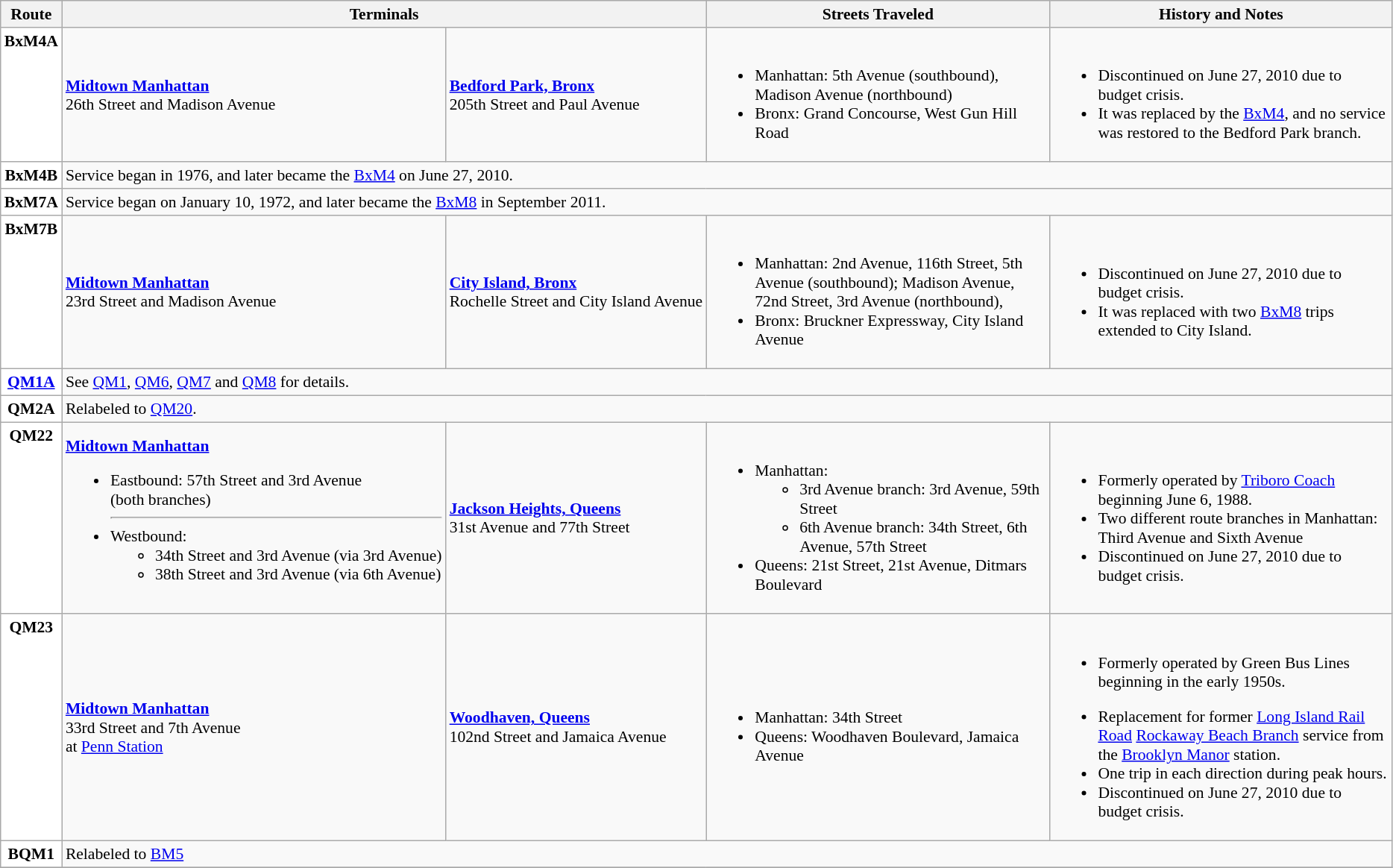<table class=wikitable style="font-size: 90%;" |>
<tr>
<th>Route</th>
<th colspan=2>Terminals</th>
<th width="300px">Streets Traveled</th>
<th width="300px">History and Notes</th>
</tr>
<tr>
<td style="background:white; color:black" align="center" valign=top><div></div><div><strong>BxM4A</strong></div></td>
<td><strong><a href='#'>Midtown Manhattan</a></strong> <br>26th Street and Madison Avenue</td>
<td><strong><a href='#'>Bedford Park, Bronx</a></strong> <br>205th Street and Paul Avenue</td>
<td><br><ul><li>Manhattan: 5th Avenue (southbound), Madison Avenue (northbound)</li><li>Bronx: Grand Concourse, West Gun Hill Road</li></ul></td>
<td><br><ul><li>Discontinued on June 27, 2010 due to budget crisis.</li><li>It was replaced by the <a href='#'>BxM4</a>, and no service was restored to the Bedford Park branch.</li></ul></td>
</tr>
<tr>
<td style="background:white; color:black" align="center" valign=top><div></div><div><strong>BxM4B</strong></div></td>
<td colspan="4">Service began in 1976, and later became the <a href='#'>BxM4</a> on June 27, 2010.</td>
</tr>
<tr>
<td style="background:white; color:black" align="center" valign=top><div></div><div><strong>BxM7A</strong></div></td>
<td colspan="4">Service began on January 10, 1972, and later became the <a href='#'>BxM8</a> in September 2011.</td>
</tr>
<tr>
<td style="background:white; color:black" align="center" valign=top><div></div><div><strong>BxM7B</strong></div></td>
<td><strong><a href='#'>Midtown Manhattan</a></strong> <br>23rd Street and Madison Avenue</td>
<td><strong><a href='#'>City Island, Bronx</a></strong> <br>Rochelle Street and City Island Avenue</td>
<td><br><ul><li>Manhattan: 2nd Avenue, 116th Street, 5th Avenue (southbound); Madison Avenue, 72nd Street, 3rd Avenue (northbound),</li><li>Bronx: Bruckner Expressway, City Island Avenue</li></ul></td>
<td><br><ul><li>Discontinued on June 27, 2010 due to budget crisis.</li><li>It was replaced with two <a href='#'>BxM8</a> trips extended to City Island.</li></ul></td>
</tr>
<tr>
<td style="background:white; color:black" align="center" valign=top><div></div><div><strong><a href='#'>QM1A</a></strong></div></td>
<td colspan="4">See <a href='#'>QM1</a>, <a href='#'>QM6</a>, <a href='#'>QM7</a> and <a href='#'>QM8</a> for details.</td>
</tr>
<tr>
<td style="background:white; color:black" align="center" valign=top><div></div><div><strong>QM2A</strong></div></td>
<td colspan="4">Relabeled to <a href='#'>QM20</a>.</td>
</tr>
<tr>
<td style="background:white; color:black" align="center" valign=top><div></div><div><strong>QM22</strong></div></td>
<td><strong><a href='#'>Midtown Manhattan</a></strong><br><ul><li>Eastbound: 57th Street and 3rd Avenue<br>(both branches)<hr></li><li>Westbound:<ul><li>34th Street and 3rd Avenue (via 3rd Avenue)</li><li>38th Street and 3rd Avenue (via 6th Avenue)</li></ul></li></ul></td>
<td><strong><a href='#'>Jackson Heights, Queens</a></strong><br>31st Avenue and 77th Street</td>
<td><br><ul><li>Manhattan:<ul><li>3rd Avenue branch: 3rd Avenue, 59th Street</li><li>6th Avenue branch: 34th Street, 6th Avenue, 57th Street</li></ul></li><li>Queens: 21st Street, 21st Avenue, Ditmars Boulevard</li></ul></td>
<td><br><ul><li>Formerly operated by <a href='#'>Triboro Coach</a> beginning June 6, 1988.</li><li>Two different route branches in Manhattan: Third Avenue and Sixth Avenue</li><li>Discontinued on June 27, 2010 due to budget crisis.</li></ul></td>
</tr>
<tr>
<td style="background:white; color:black" align="center" valign=top><div></div><div><strong>QM23</strong></div></td>
<td><strong><a href='#'>Midtown Manhattan</a></strong> <br>33rd Street and 7th Avenue <br>at <a href='#'>Penn Station</a></td>
<td><strong><a href='#'>Woodhaven, Queens</a></strong><br>102nd Street and Jamaica Avenue</td>
<td><br><ul><li>Manhattan: 34th Street</li><li>Queens: Woodhaven Boulevard, Jamaica Avenue</li></ul></td>
<td><br><ul><li>Formerly operated by Green Bus Lines beginning in the early 1950s.</li></ul><ul><li>Replacement for former <a href='#'>Long Island Rail Road</a> <a href='#'>Rockaway Beach Branch</a> service from the <a href='#'>Brooklyn Manor</a> station.</li><li>One trip in each direction during peak hours.</li><li>Discontinued on June 27, 2010 due to budget crisis.</li></ul></td>
</tr>
<tr>
<td style="background:white; color:black" align="center" valign=top><div><strong>BQM1</strong></div></td>
<td colspan="4">Relabeled to <a href='#'>BM5</a></td>
</tr>
<tr>
</tr>
</table>
